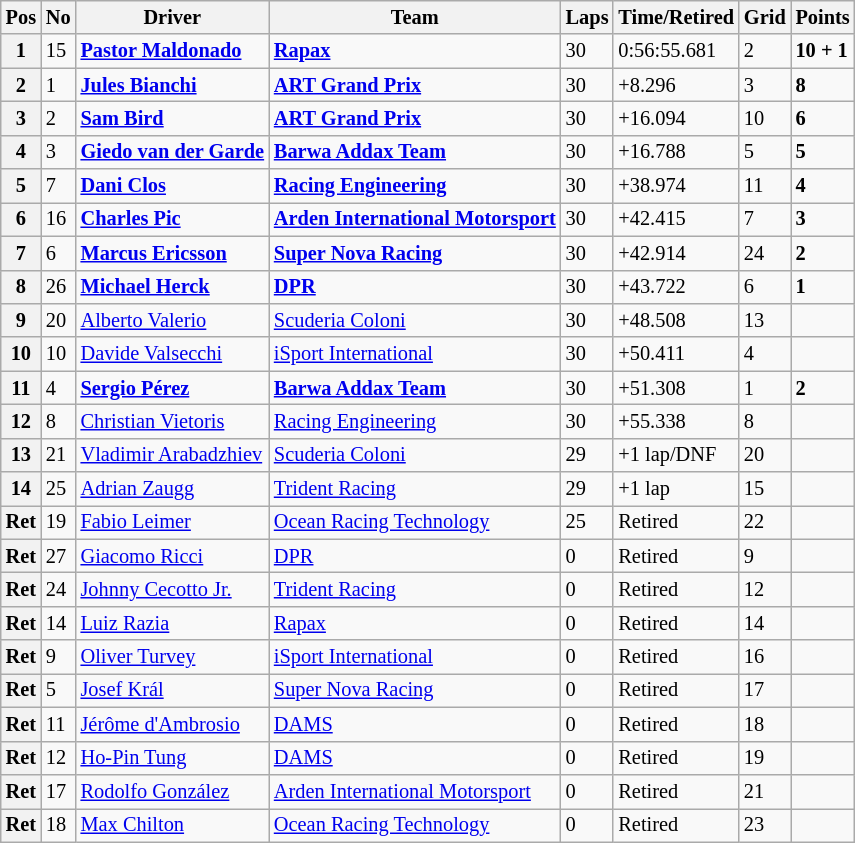<table class="wikitable" style="font-size:85%">
<tr>
<th>Pos</th>
<th>No</th>
<th>Driver</th>
<th>Team</th>
<th>Laps</th>
<th>Time/Retired</th>
<th>Grid</th>
<th>Points</th>
</tr>
<tr>
<th>1</th>
<td>15</td>
<td> <strong><a href='#'>Pastor Maldonado</a></strong></td>
<td><strong><a href='#'>Rapax</a></strong></td>
<td>30</td>
<td>0:56:55.681</td>
<td>2</td>
<td><strong>10 + 1</strong></td>
</tr>
<tr>
<th>2</th>
<td>1</td>
<td> <strong><a href='#'>Jules Bianchi</a></strong></td>
<td><strong><a href='#'>ART Grand Prix</a></strong></td>
<td>30</td>
<td>+8.296</td>
<td>3</td>
<td><strong>8</strong></td>
</tr>
<tr>
<th>3</th>
<td>2</td>
<td> <strong><a href='#'>Sam Bird</a></strong></td>
<td><strong><a href='#'>ART Grand Prix</a></strong></td>
<td>30</td>
<td>+16.094</td>
<td>10</td>
<td><strong>6</strong></td>
</tr>
<tr>
<th>4</th>
<td>3</td>
<td> <strong><a href='#'>Giedo van der Garde</a></strong></td>
<td><strong><a href='#'>Barwa Addax Team</a></strong></td>
<td>30</td>
<td>+16.788</td>
<td>5</td>
<td><strong>5</strong></td>
</tr>
<tr>
<th>5</th>
<td>7</td>
<td> <strong><a href='#'>Dani Clos</a></strong></td>
<td><strong><a href='#'>Racing Engineering</a></strong></td>
<td>30</td>
<td>+38.974</td>
<td>11</td>
<td><strong>4</strong></td>
</tr>
<tr>
<th>6</th>
<td>16</td>
<td> <strong><a href='#'>Charles Pic</a></strong></td>
<td><strong><a href='#'>Arden International Motorsport</a></strong></td>
<td>30</td>
<td>+42.415</td>
<td>7</td>
<td><strong>3</strong></td>
</tr>
<tr>
<th>7</th>
<td>6</td>
<td> <strong><a href='#'>Marcus Ericsson</a></strong></td>
<td><strong><a href='#'>Super Nova Racing</a></strong></td>
<td>30</td>
<td>+42.914</td>
<td>24</td>
<td><strong>2</strong></td>
</tr>
<tr>
<th>8</th>
<td>26</td>
<td> <strong><a href='#'>Michael Herck</a></strong></td>
<td><strong><a href='#'>DPR</a></strong></td>
<td>30</td>
<td>+43.722</td>
<td>6</td>
<td><strong>1</strong></td>
</tr>
<tr>
<th>9</th>
<td>20</td>
<td> <a href='#'>Alberto Valerio</a></td>
<td><a href='#'>Scuderia Coloni</a></td>
<td>30</td>
<td>+48.508</td>
<td>13</td>
<td></td>
</tr>
<tr>
<th>10</th>
<td>10</td>
<td> <a href='#'>Davide Valsecchi</a></td>
<td><a href='#'>iSport International</a></td>
<td>30</td>
<td>+50.411</td>
<td>4</td>
<td></td>
</tr>
<tr>
<th>11</th>
<td>4</td>
<td> <strong><a href='#'>Sergio Pérez</a></strong></td>
<td><strong><a href='#'>Barwa Addax Team</a></strong></td>
<td>30</td>
<td>+51.308</td>
<td>1</td>
<td><strong>2</strong></td>
</tr>
<tr>
<th>12</th>
<td>8</td>
<td> <a href='#'>Christian Vietoris</a></td>
<td><a href='#'>Racing Engineering</a></td>
<td>30</td>
<td>+55.338</td>
<td>8</td>
<td></td>
</tr>
<tr>
<th>13</th>
<td>21</td>
<td> <a href='#'>Vladimir Arabadzhiev</a></td>
<td><a href='#'>Scuderia Coloni</a></td>
<td>29</td>
<td>+1 lap/DNF</td>
<td>20</td>
<td></td>
</tr>
<tr>
<th>14</th>
<td>25</td>
<td> <a href='#'>Adrian Zaugg</a></td>
<td><a href='#'>Trident Racing</a></td>
<td>29</td>
<td>+1 lap</td>
<td>15</td>
<td></td>
</tr>
<tr>
<th>Ret</th>
<td>19</td>
<td> <a href='#'>Fabio Leimer</a></td>
<td><a href='#'>Ocean Racing Technology</a></td>
<td>25</td>
<td>Retired</td>
<td>22</td>
<td></td>
</tr>
<tr>
<th>Ret</th>
<td>27</td>
<td> <a href='#'>Giacomo Ricci</a></td>
<td><a href='#'>DPR</a></td>
<td>0</td>
<td>Retired</td>
<td>9</td>
<td></td>
</tr>
<tr>
<th>Ret</th>
<td>24</td>
<td> <a href='#'>Johnny Cecotto Jr.</a></td>
<td><a href='#'>Trident Racing</a></td>
<td>0</td>
<td>Retired</td>
<td>12</td>
<td></td>
</tr>
<tr>
<th>Ret</th>
<td>14</td>
<td> <a href='#'>Luiz Razia</a></td>
<td><a href='#'>Rapax</a></td>
<td>0</td>
<td>Retired</td>
<td>14</td>
<td></td>
</tr>
<tr>
<th>Ret</th>
<td>9</td>
<td> <a href='#'>Oliver Turvey</a></td>
<td><a href='#'>iSport International</a></td>
<td>0</td>
<td>Retired</td>
<td>16</td>
<td></td>
</tr>
<tr>
<th>Ret</th>
<td>5</td>
<td> <a href='#'>Josef Král</a></td>
<td><a href='#'>Super Nova Racing</a></td>
<td>0</td>
<td>Retired</td>
<td>17</td>
<td></td>
</tr>
<tr>
<th>Ret</th>
<td>11</td>
<td> <a href='#'>Jérôme d'Ambrosio</a></td>
<td><a href='#'>DAMS</a></td>
<td>0</td>
<td>Retired</td>
<td>18</td>
<td></td>
</tr>
<tr>
<th>Ret</th>
<td>12</td>
<td> <a href='#'>Ho-Pin Tung</a></td>
<td><a href='#'>DAMS</a></td>
<td>0</td>
<td>Retired</td>
<td>19</td>
<td></td>
</tr>
<tr>
<th>Ret</th>
<td>17</td>
<td> <a href='#'>Rodolfo González</a></td>
<td><a href='#'>Arden International Motorsport</a></td>
<td>0</td>
<td>Retired</td>
<td>21</td>
<td></td>
</tr>
<tr>
<th>Ret</th>
<td>18</td>
<td> <a href='#'>Max Chilton</a></td>
<td><a href='#'>Ocean Racing Technology</a></td>
<td>0</td>
<td>Retired</td>
<td>23</td>
<td></td>
</tr>
</table>
